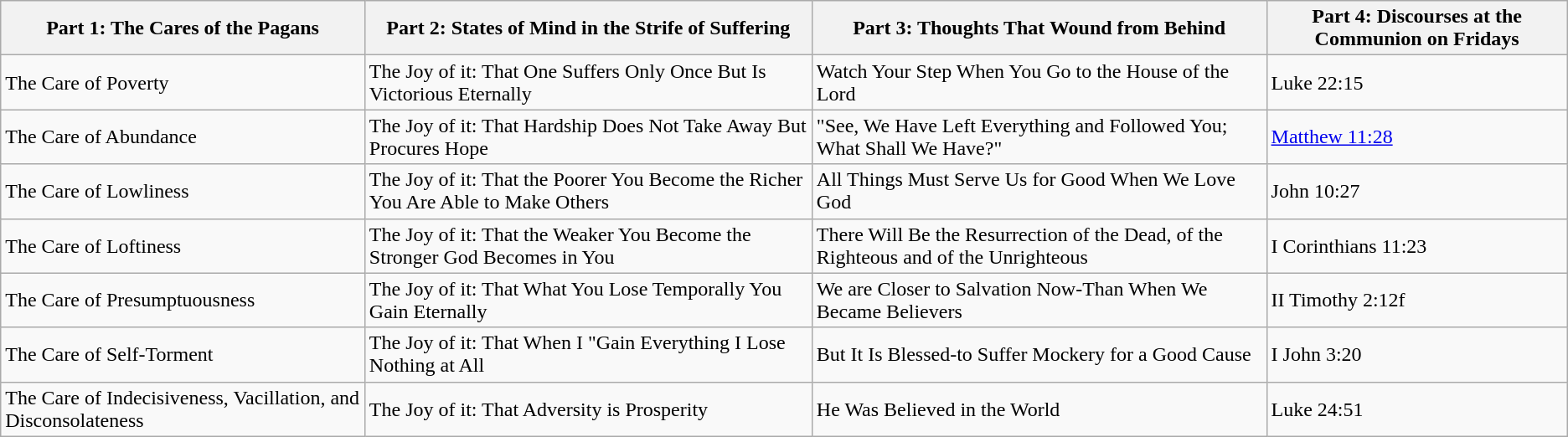<table class="wikitable">
<tr>
<th>Part 1: The Cares of the Pagans</th>
<th>Part 2: States of Mind in the Strife of Suffering</th>
<th>Part 3: Thoughts That Wound from Behind</th>
<th>Part 4: Discourses at the Communion on Fridays</th>
</tr>
<tr>
<td>The Care of Poverty</td>
<td>The Joy of it: That One Suffers Only Once But Is Victorious Eternally</td>
<td>Watch Your Step When You Go to the House of the Lord</td>
<td>Luke 22:15</td>
</tr>
<tr>
<td>The Care of Abundance</td>
<td>The Joy of it: That Hardship Does Not Take Away But Procures Hope</td>
<td>"See, We Have Left Everything and Followed You; What Shall We Have?"</td>
<td><a href='#'>Matthew 11:28</a></td>
</tr>
<tr>
<td>The Care of Lowliness</td>
<td>The Joy of it: That the Poorer You Become the Richer You Are Able to Make Others</td>
<td>All Things Must Serve Us for Good When We Love God</td>
<td>John 10:27</td>
</tr>
<tr>
<td>The Care of Loftiness</td>
<td>The Joy of it: That the Weaker You Become the Stronger God Becomes in You</td>
<td>There Will Be the Resurrection of the Dead, of the Righteous and of the Unrighteous</td>
<td>I Corinthians 11:23</td>
</tr>
<tr>
<td>The Care of Presumptuousness</td>
<td>The Joy of it: That What You Lose Temporally You Gain Eternally</td>
<td>We are Closer to Salvation Now-Than When We Became Believers</td>
<td>II Timothy 2:12f</td>
</tr>
<tr>
<td>The Care of Self-Torment</td>
<td>The Joy of it: That When I "Gain Everything I Lose Nothing at All</td>
<td>But It Is Blessed-to Suffer Mockery for a Good Cause</td>
<td>I John 3:20</td>
</tr>
<tr>
<td>The Care of Indecisiveness, Vacillation, and Disconsolateness</td>
<td>The Joy of it: That Adversity is Prosperity</td>
<td>He Was Believed in the World</td>
<td>Luke 24:51</td>
</tr>
</table>
